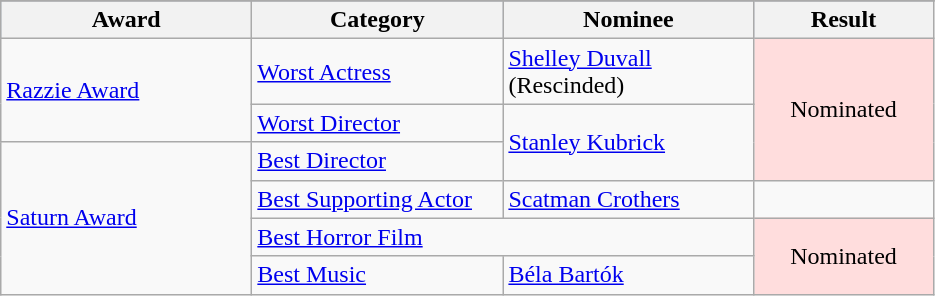<table class="wikitable">
<tr>
</tr>
<tr>
</tr>
<tr style="background:#b0c4de; text-align:center;">
<th scope="col" style="width:10em;">Award</th>
<th scope="col" style="width:10em;">Category</th>
<th scope="col" style="width:10em;">Nominee</th>
<th scope="col" style="width:7em;">Result</th>
</tr>
<tr>
<td rowspan=2><a href='#'>Razzie Award</a></td>
<td><a href='#'>Worst Actress</a></td>
<td><a href='#'>Shelley Duvall</a> (Rescinded)</td>
<td rowspan="3" style="background: #FDD; color: black; vertical-align: middle; text-align: center;">Nominated</td>
</tr>
<tr>
<td><a href='#'>Worst Director</a></td>
<td rowspan=2><a href='#'>Stanley Kubrick</a></td>
</tr>
<tr>
<td rowspan=4><a href='#'>Saturn Award</a></td>
<td><a href='#'>Best Director</a></td>
</tr>
<tr>
<td><a href='#'>Best Supporting Actor</a></td>
<td><a href='#'>Scatman Crothers</a></td>
<td></td>
</tr>
<tr>
<td colspan=2><a href='#'>Best Horror Film</a></td>
<td rowspan="2" style="background: #FDD; color: black; vertical-align: middle; text-align: center;">Nominated</td>
</tr>
<tr>
<td><a href='#'>Best Music</a></td>
<td><a href='#'>Béla Bartók</a></td>
</tr>
</table>
